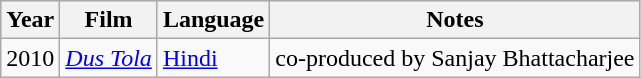<table class="wikitable">
<tr style="background:#ccc; text-align:center;">
<th>Year</th>
<th>Film</th>
<th>Language</th>
<th>Notes</th>
</tr>
<tr>
<td>2010</td>
<td><em><a href='#'>Dus Tola</a></em></td>
<td><a href='#'>Hindi</a></td>
<td>co-produced by Sanjay Bhattacharjee</td>
</tr>
</table>
